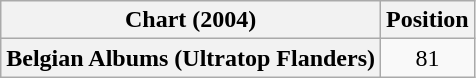<table class="wikitable plainrowheaders" style="text-align:center">
<tr>
<th scope="col">Chart (2004)</th>
<th scope="col">Position</th>
</tr>
<tr>
<th scope="row">Belgian Albums (Ultratop Flanders)</th>
<td>81</td>
</tr>
</table>
